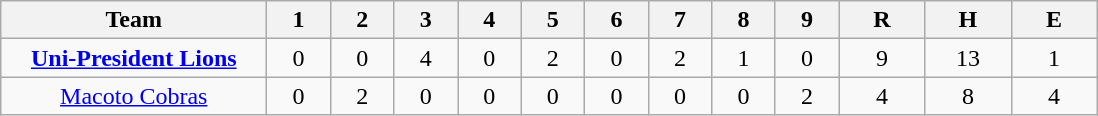<table class=wikitable style="text-align:center">
<tr>
<th width = "170">Team</th>
<th width = "35">1</th>
<th width = "35">2</th>
<th width = "35">3</th>
<th width = "35">4</th>
<th width = "35">5</th>
<th width = "35">6</th>
<th width = "35">7</th>
<th width = "35">8</th>
<th width = "35">9</th>
<th width = "50">R</th>
<th width = "50">H</th>
<th width = "50">E</th>
</tr>
<tr>
<td><strong><a href='#'>Uni-President Lions</a></strong></td>
<td>0</td>
<td>0</td>
<td>4</td>
<td>0</td>
<td>2</td>
<td>0</td>
<td>2</td>
<td>1</td>
<td>0</td>
<td>9</td>
<td>13</td>
<td>1</td>
</tr>
<tr>
<td><a href='#'>Macoto Cobras</a></td>
<td>0</td>
<td>2</td>
<td>0</td>
<td>0</td>
<td>0</td>
<td>0</td>
<td>0</td>
<td>0</td>
<td>2</td>
<td>4</td>
<td>8</td>
<td>4</td>
</tr>
</table>
